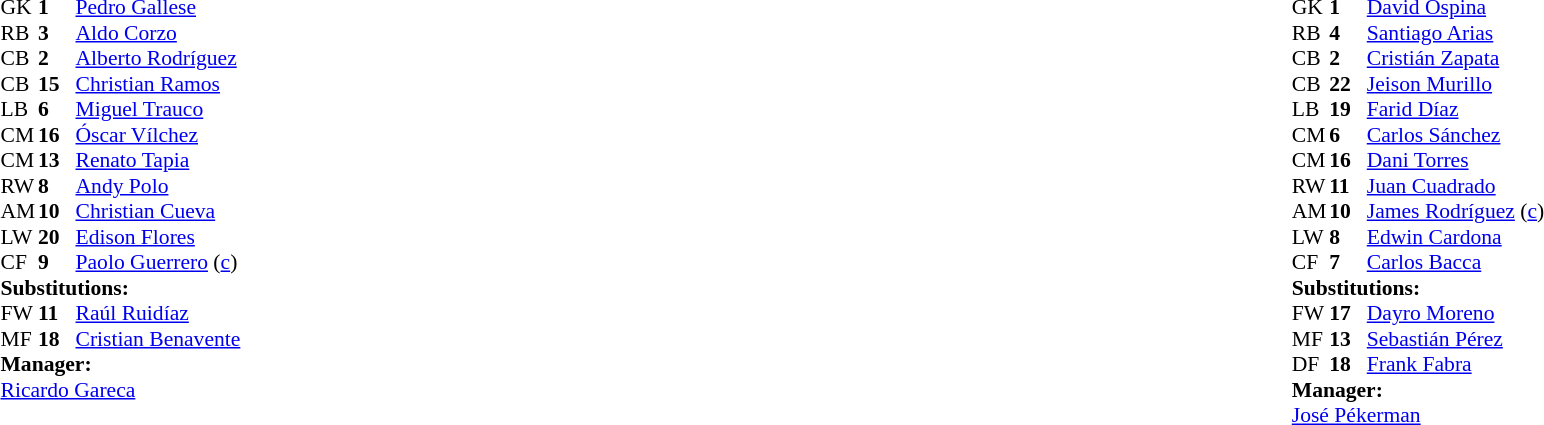<table width="100%">
<tr>
<td valign="top" width="40%"><br><table style="font-size:90%" cellspacing="0" cellpadding="0">
<tr>
<th width=25></th>
<th width=25></th>
</tr>
<tr>
<td>GK</td>
<td><strong>1</strong></td>
<td><a href='#'>Pedro Gallese</a></td>
</tr>
<tr>
<td>RB</td>
<td><strong>3</strong></td>
<td><a href='#'>Aldo Corzo</a></td>
</tr>
<tr>
<td>CB</td>
<td><strong>2</strong></td>
<td><a href='#'>Alberto Rodríguez</a></td>
</tr>
<tr>
<td>CB</td>
<td><strong>15</strong></td>
<td><a href='#'>Christian Ramos</a></td>
</tr>
<tr>
<td>LB</td>
<td><strong>6</strong></td>
<td><a href='#'>Miguel Trauco</a></td>
</tr>
<tr>
<td>CM</td>
<td><strong>16</strong></td>
<td><a href='#'>Óscar Vílchez</a></td>
</tr>
<tr>
<td>CM</td>
<td><strong>13</strong></td>
<td><a href='#'>Renato Tapia</a></td>
<td></td>
</tr>
<tr>
<td>RW</td>
<td><strong>8</strong></td>
<td><a href='#'>Andy Polo</a></td>
<td></td>
<td></td>
</tr>
<tr>
<td>AM</td>
<td><strong>10</strong></td>
<td><a href='#'>Christian Cueva</a></td>
</tr>
<tr>
<td>LW</td>
<td><strong>20</strong></td>
<td><a href='#'>Edison Flores</a></td>
<td></td>
<td></td>
</tr>
<tr>
<td>CF</td>
<td><strong>9</strong></td>
<td><a href='#'>Paolo Guerrero</a> (<a href='#'>c</a>)</td>
</tr>
<tr>
<td colspan=3><strong>Substitutions:</strong></td>
</tr>
<tr>
<td>FW</td>
<td><strong>11</strong></td>
<td><a href='#'>Raúl Ruidíaz</a></td>
<td></td>
<td></td>
</tr>
<tr>
<td>MF</td>
<td><strong>18</strong></td>
<td><a href='#'>Cristian Benavente</a></td>
<td></td>
<td></td>
</tr>
<tr>
<td colspan=3><strong>Manager:</strong></td>
</tr>
<tr>
<td colspan=3> <a href='#'>Ricardo Gareca</a></td>
</tr>
</table>
</td>
<td valign="top"></td>
<td valign="top" width="50%"><br><table style="font-size:90%; margin:auto" cellspacing="0" cellpadding="0">
<tr>
<th width=25></th>
<th width=25></th>
</tr>
<tr>
<td>GK</td>
<td><strong>1</strong></td>
<td><a href='#'>David Ospina</a></td>
</tr>
<tr>
<td>RB</td>
<td><strong>4</strong></td>
<td><a href='#'>Santiago Arias</a></td>
</tr>
<tr>
<td>CB</td>
<td><strong>2</strong></td>
<td><a href='#'>Cristián Zapata</a></td>
<td></td>
</tr>
<tr>
<td>CB</td>
<td><strong>22</strong></td>
<td><a href='#'>Jeison Murillo</a></td>
</tr>
<tr>
<td>LB</td>
<td><strong>19</strong></td>
<td><a href='#'>Farid Díaz</a></td>
<td></td>
<td></td>
</tr>
<tr>
<td>CM</td>
<td><strong>6</strong></td>
<td><a href='#'>Carlos Sánchez</a></td>
</tr>
<tr>
<td>CM</td>
<td><strong>16</strong></td>
<td><a href='#'>Dani Torres</a></td>
<td></td>
<td></td>
</tr>
<tr>
<td>RW</td>
<td><strong>11</strong></td>
<td><a href='#'>Juan Cuadrado</a></td>
</tr>
<tr>
<td>AM</td>
<td><strong>10</strong></td>
<td><a href='#'>James Rodríguez</a> (<a href='#'>c</a>)</td>
</tr>
<tr>
<td>LW</td>
<td><strong>8</strong></td>
<td><a href='#'>Edwin Cardona</a></td>
<td></td>
<td></td>
</tr>
<tr>
<td>CF</td>
<td><strong>7</strong></td>
<td><a href='#'>Carlos Bacca</a></td>
</tr>
<tr>
<td colspan=3><strong>Substitutions:</strong></td>
</tr>
<tr>
<td>FW</td>
<td><strong>17</strong></td>
<td><a href='#'>Dayro Moreno</a></td>
<td></td>
<td></td>
</tr>
<tr>
<td>MF</td>
<td><strong>13</strong></td>
<td><a href='#'>Sebastián Pérez</a></td>
<td></td>
<td></td>
</tr>
<tr>
<td>DF</td>
<td><strong>18</strong></td>
<td><a href='#'>Frank Fabra</a></td>
<td></td>
<td></td>
</tr>
<tr>
<td colspan=3><strong>Manager:</strong></td>
</tr>
<tr>
<td colspan=3> <a href='#'>José Pékerman</a></td>
</tr>
</table>
</td>
</tr>
</table>
